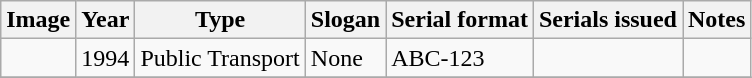<table class="wikitable collapsible sortable">
<tr>
<th>Image</th>
<th>Year</th>
<th>Type</th>
<th>Slogan</th>
<th>Serial format</th>
<th>Serials issued</th>
<th>Notes</th>
</tr>
<tr>
<td></td>
<td>1994</td>
<td>Public Transport</td>
<td>None</td>
<td>ABC-123</td>
<td></td>
<td></td>
</tr>
<tr>
</tr>
</table>
